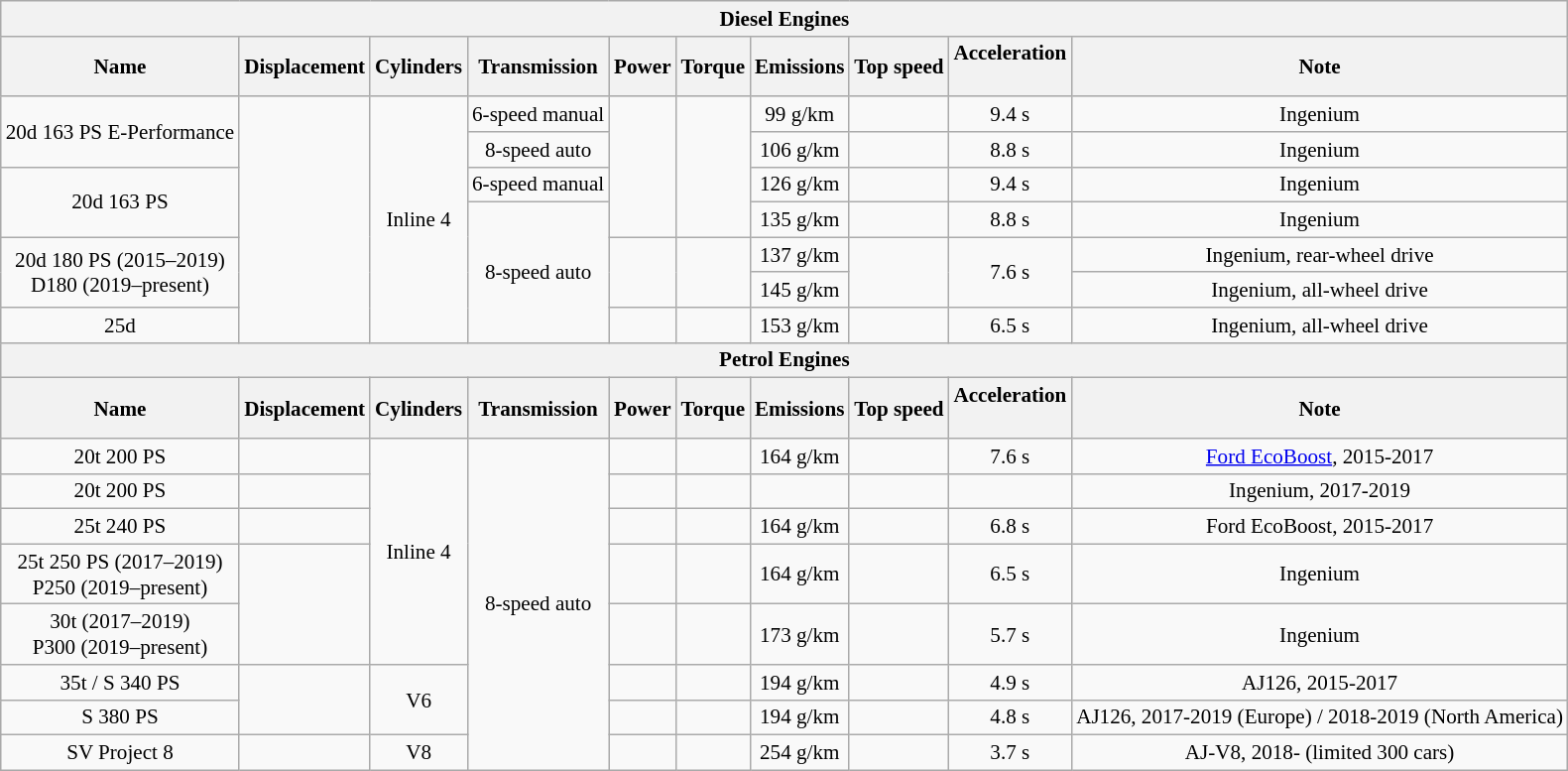<table class="wikitable" style="text-align:center; font-size:88%;">
<tr>
<th colspan=10>Diesel Engines</th>
</tr>
<tr style="background:#dcdcdc; text-align:center; vertical-align:middle;">
<th>Name</th>
<th>Displacement</th>
<th>Cylinders</th>
<th>Transmission</th>
<th>Power</th>
<th>Torque</th>
<th>Emissions<br></th>
<th>Top speed</th>
<th>Acceleration<br><br></th>
<th>Note</th>
</tr>
<tr>
<td rowspan=2>20d 163 PS E-Performance</td>
<td rowspan=7></td>
<td rowspan=7>Inline 4</td>
<td>6-speed manual</td>
<td rowspan=4></td>
<td rowspan=4></td>
<td>99 g/km</td>
<td></td>
<td>9.4 s</td>
<td>Ingenium</td>
</tr>
<tr>
<td>8-speed auto</td>
<td>106 g/km</td>
<td></td>
<td>8.8 s</td>
<td>Ingenium</td>
</tr>
<tr>
<td rowspan=2>20d 163 PS</td>
<td>6-speed manual</td>
<td>126 g/km</td>
<td></td>
<td>9.4 s</td>
<td>Ingenium</td>
</tr>
<tr>
<td rowspan=4>8-speed auto</td>
<td>135 g/km</td>
<td></td>
<td>8.8 s</td>
<td>Ingenium</td>
</tr>
<tr>
<td rowspan=2>20d 180 PS (2015–2019)<br>D180 (2019–present)</td>
<td rowspan=2></td>
<td rowspan=2></td>
<td>137 g/km</td>
<td rowspan=2></td>
<td rowspan=2>7.6 s</td>
<td>Ingenium, rear-wheel drive</td>
</tr>
<tr>
<td>145 g/km</td>
<td>Ingenium, all-wheel drive</td>
</tr>
<tr>
<td>25d</td>
<td></td>
<td></td>
<td>153 g/km</td>
<td></td>
<td>6.5 s</td>
<td>Ingenium, all-wheel drive</td>
</tr>
<tr>
<th colspan=10>Petrol Engines</th>
</tr>
<tr>
<th>Name</th>
<th>Displacement</th>
<th>Cylinders</th>
<th>Transmission</th>
<th>Power</th>
<th>Torque</th>
<th>Emissions<br></th>
<th>Top speed</th>
<th>Acceleration<br><br></th>
<th>Note</th>
</tr>
<tr>
<td>20t 200 PS</td>
<td></td>
<td rowspan=5>Inline 4</td>
<td rowspan=8>8-speed auto</td>
<td></td>
<td></td>
<td>164 g/km</td>
<td></td>
<td>7.6 s</td>
<td><a href='#'>Ford EcoBoost</a>, 2015-2017</td>
</tr>
<tr>
<td>20t 200 PS</td>
<td></td>
<td></td>
<td></td>
<td></td>
<td></td>
<td></td>
<td>Ingenium, 2017-2019</td>
</tr>
<tr>
<td>25t 240 PS</td>
<td></td>
<td></td>
<td></td>
<td>164 g/km</td>
<td></td>
<td>6.8 s</td>
<td>Ford EcoBoost, 2015-2017</td>
</tr>
<tr>
<td>25t 250 PS (2017–2019)<br>P250 (2019–present)</td>
<td rowspan=2></td>
<td></td>
<td></td>
<td>164 g/km</td>
<td></td>
<td>6.5 s</td>
<td>Ingenium</td>
</tr>
<tr>
<td>30t (2017–2019)<br>P300 (2019–present)</td>
<td></td>
<td></td>
<td>173 g/km</td>
<td></td>
<td>5.7 s</td>
<td>Ingenium</td>
</tr>
<tr>
<td>35t / S 340 PS</td>
<td rowspan=2></td>
<td rowspan=2>V6</td>
<td></td>
<td></td>
<td>194 g/km</td>
<td></td>
<td>4.9 s</td>
<td>AJ126, 2015-2017</td>
</tr>
<tr>
<td>S 380 PS</td>
<td></td>
<td></td>
<td>194 g/km</td>
<td></td>
<td>4.8 s</td>
<td>AJ126, 2017-2019 (Europe) / 2018-2019 (North America)</td>
</tr>
<tr>
<td>SV Project 8</td>
<td></td>
<td>V8</td>
<td></td>
<td></td>
<td>254 g/km</td>
<td></td>
<td>3.7 s<br></td>
<td>AJ-V8, 2018- (limited 300 cars)</td>
</tr>
</table>
